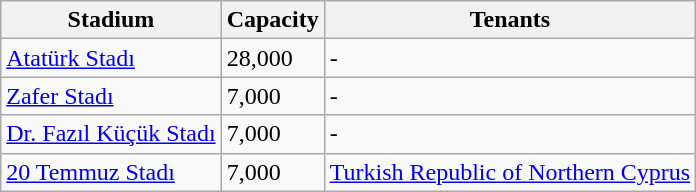<table class="wikitable sortable">
<tr>
<th>Stadium</th>
<th>Capacity</th>
<th>Tenants</th>
</tr>
<tr>
<td><a href='#'>Atatürk Stadı</a></td>
<td>28,000</td>
<td>-</td>
</tr>
<tr>
<td><a href='#'>Zafer Stadı</a></td>
<td>7,000</td>
<td>-</td>
</tr>
<tr>
<td><a href='#'>Dr. Fazıl Küçük Stadı</a></td>
<td>7,000</td>
<td>-</td>
</tr>
<tr>
<td><a href='#'>20 Temmuz Stadı</a></td>
<td>7,000</td>
<td><a href='#'>Turkish Republic of Northern Cyprus</a></td>
</tr>
</table>
